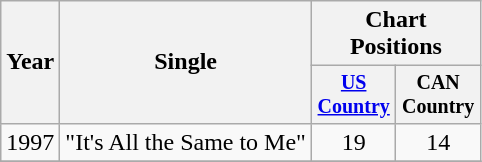<table class="wikitable" style="text-align:center;">
<tr>
<th rowspan="2">Year</th>
<th rowspan="2">Single</th>
<th colspan="2">Chart Positions</th>
</tr>
<tr style="font-size:smaller;">
<th width="50"><a href='#'>US Country</a></th>
<th width="50">CAN Country</th>
</tr>
<tr>
<td>1997</td>
<td align="left">"It's All the Same to Me"</td>
<td>19</td>
<td>14</td>
</tr>
<tr>
</tr>
</table>
